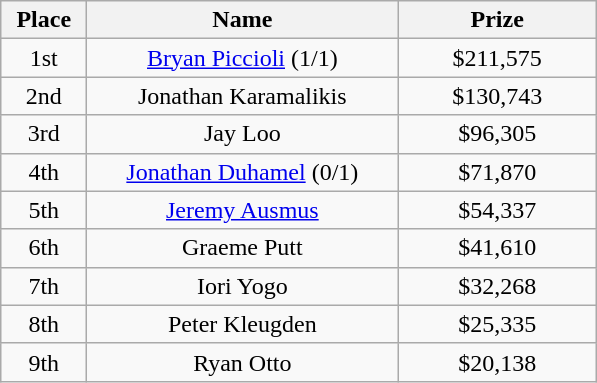<table class="wikitable">
<tr>
<th width="50">Place</th>
<th width="200">Name</th>
<th width="125">Prize</th>
</tr>
<tr>
<td align = "center">1st</td>
<td align = "center"><a href='#'>Bryan Piccioli</a> (1/1)</td>
<td align = "center">$211,575</td>
</tr>
<tr>
<td align = "center">2nd</td>
<td align = "center">Jonathan Karamalikis</td>
<td align = "center">$130,743</td>
</tr>
<tr>
<td align = "center">3rd</td>
<td align = "center">Jay Loo</td>
<td align = "center">$96,305</td>
</tr>
<tr>
<td align = "center">4th</td>
<td align = "center"><a href='#'>Jonathan Duhamel</a> (0/1)</td>
<td align = "center">$71,870</td>
</tr>
<tr>
<td align = "center">5th</td>
<td align = "center"><a href='#'>Jeremy Ausmus</a></td>
<td align = "center">$54,337</td>
</tr>
<tr>
<td align = "center">6th</td>
<td align = "center">Graeme Putt</td>
<td align = "center">$41,610</td>
</tr>
<tr>
<td align = "center">7th</td>
<td align = "center">Iori Yogo</td>
<td align = "center">$32,268</td>
</tr>
<tr>
<td align = "center">8th</td>
<td align = "center">Peter Kleugden</td>
<td align = "center">$25,335</td>
</tr>
<tr>
<td align = "center">9th</td>
<td align = "center">Ryan Otto</td>
<td align = "center">$20,138</td>
</tr>
</table>
